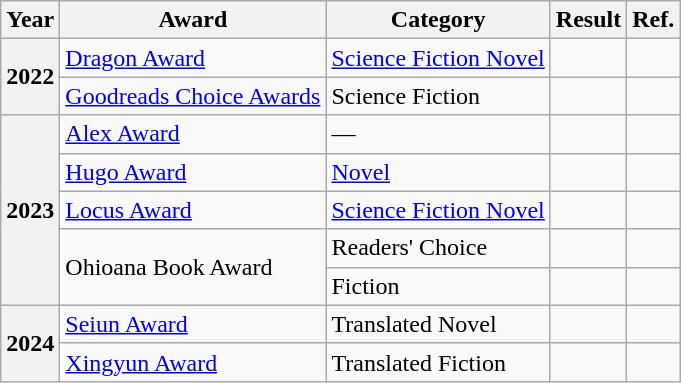<table class="wikitable sortable">
<tr>
<th>Year</th>
<th>Award</th>
<th>Category</th>
<th>Result</th>
<th>Ref.</th>
</tr>
<tr>
<th rowspan=2>2022</th>
<td><a href='#'>Dragon Award</a></td>
<td><a href='#'>Science Fiction Novel</a></td>
<td></td>
<td></td>
</tr>
<tr>
<td><a href='#'>Goodreads Choice Awards</a></td>
<td>Science Fiction</td>
<td></td>
<td></td>
</tr>
<tr>
<th rowspan=5>2023</th>
<td><a href='#'>Alex Award</a></td>
<td>—</td>
<td></td>
<td></td>
</tr>
<tr>
<td><a href='#'>Hugo Award</a></td>
<td><a href='#'>Novel</a></td>
<td></td>
<td></td>
</tr>
<tr>
<td><a href='#'>Locus Award</a></td>
<td><a href='#'>Science Fiction Novel</a></td>
<td></td>
<td></td>
</tr>
<tr>
<td rowspan="2">Ohioana Book Award</td>
<td>Readers' Choice</td>
<td></td>
<td></td>
</tr>
<tr>
<td>Fiction</td>
<td></td>
<td></td>
</tr>
<tr>
<th rowspan=2>2024</th>
<td><a href='#'>Seiun Award</a></td>
<td>Translated Novel</td>
<td></td>
<td></td>
</tr>
<tr>
<td><a href='#'>Xingyun Award</a></td>
<td>Translated Fiction</td>
<td></td>
<td></td>
</tr>
</table>
